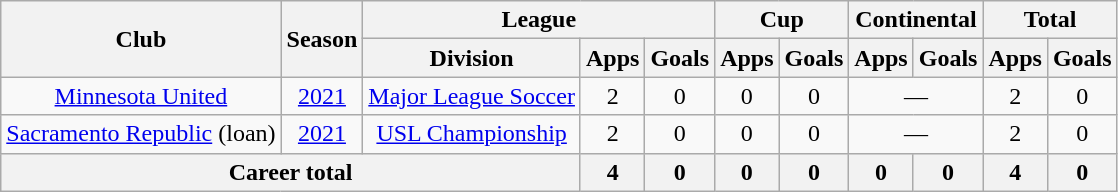<table class=wikitable style=text-align:center>
<tr>
<th rowspan=2>Club</th>
<th rowspan=2>Season</th>
<th colspan=3>League</th>
<th colspan=2>Cup</th>
<th colspan=2>Continental</th>
<th colspan=2>Total</th>
</tr>
<tr>
<th>Division</th>
<th>Apps</th>
<th>Goals</th>
<th>Apps</th>
<th>Goals</th>
<th>Apps</th>
<th>Goals</th>
<th>Apps</th>
<th>Goals</th>
</tr>
<tr>
<td><a href='#'>Minnesota United</a></td>
<td><a href='#'>2021</a></td>
<td><a href='#'>Major League Soccer</a></td>
<td>2</td>
<td>0</td>
<td>0</td>
<td>0</td>
<td colspan=2>—</td>
<td>2</td>
<td>0</td>
</tr>
<tr>
<td><a href='#'>Sacramento Republic</a> (loan)</td>
<td><a href='#'>2021</a></td>
<td><a href='#'>USL Championship</a></td>
<td>2</td>
<td>0</td>
<td>0</td>
<td>0</td>
<td colspan=2>—</td>
<td>2</td>
<td>0</td>
</tr>
<tr>
<th colspan=3>Career total</th>
<th>4</th>
<th>0</th>
<th>0</th>
<th>0</th>
<th>0</th>
<th>0</th>
<th>4</th>
<th>0</th>
</tr>
</table>
